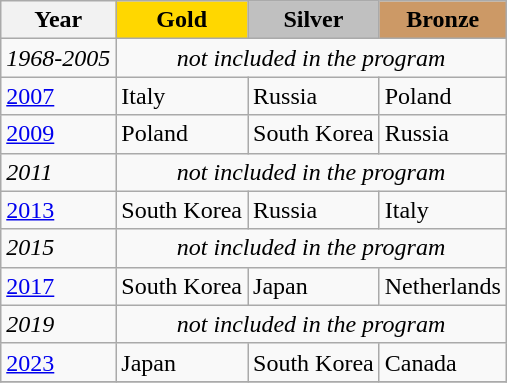<table class="wikitable">
<tr>
<th>Year</th>
<td align=center bgcolor=gold><strong>Gold</strong></td>
<td align=center bgcolor=silver><strong>Silver</strong></td>
<td align=center bgcolor=cc9966><strong>Bronze</strong></td>
</tr>
<tr>
<td><em>1968-2005</em></td>
<td colspan=3 align=center><em>not included in the program</em></td>
</tr>
<tr>
<td><a href='#'>2007</a></td>
<td> Italy</td>
<td> Russia</td>
<td> Poland</td>
</tr>
<tr>
<td><a href='#'>2009</a></td>
<td> Poland</td>
<td> South Korea</td>
<td> Russia</td>
</tr>
<tr>
<td><em>2011</em></td>
<td colspan=3 align=center><em>not included in the program</em></td>
</tr>
<tr>
<td><a href='#'>2013</a></td>
<td> South Korea</td>
<td> Russia</td>
<td> Italy</td>
</tr>
<tr>
<td><em>2015</em></td>
<td colspan=3 align=center><em>not included in the program</em></td>
</tr>
<tr>
<td><a href='#'>2017</a></td>
<td> South Korea</td>
<td> Japan</td>
<td> Netherlands</td>
</tr>
<tr>
<td><em>2019</em></td>
<td colspan=3 align=center><em>not included in the program</em></td>
</tr>
<tr>
<td><a href='#'>2023</a></td>
<td> Japan</td>
<td> South Korea</td>
<td> Canada</td>
</tr>
<tr>
</tr>
</table>
